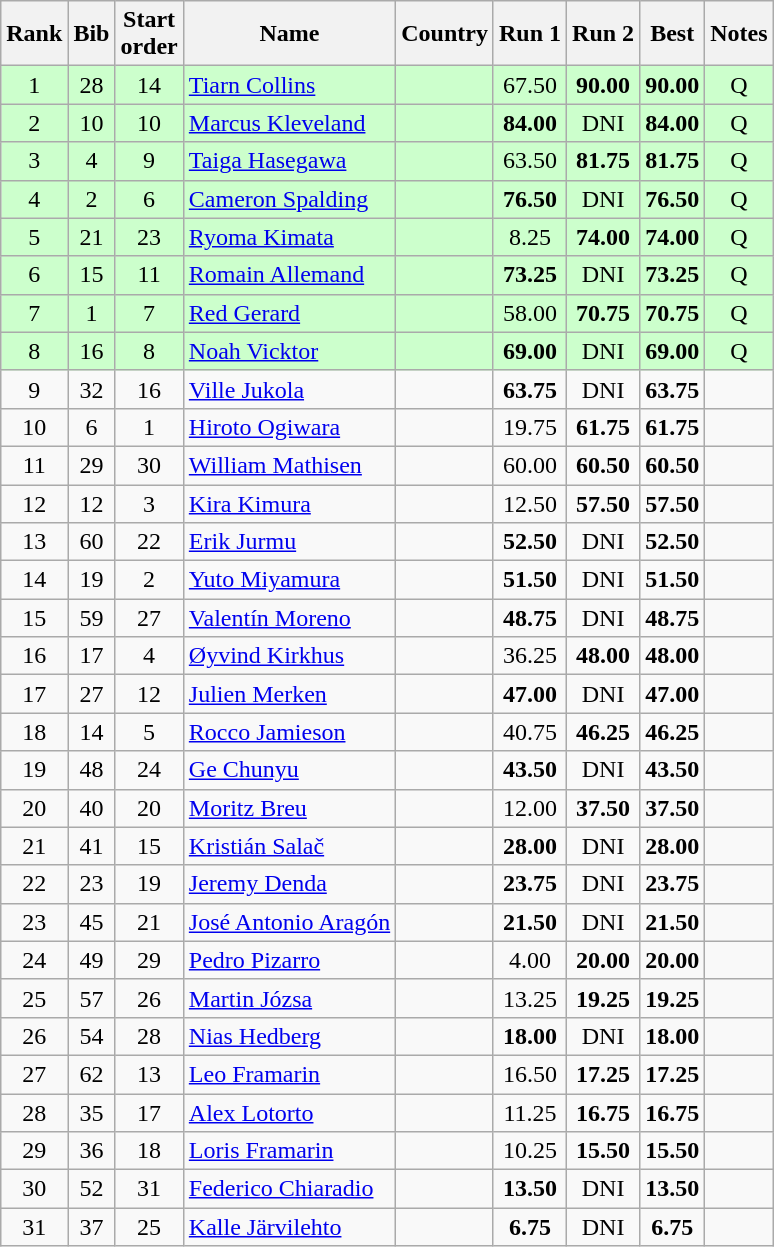<table class="wikitable sortable" style="text-align:center">
<tr>
<th>Rank</th>
<th>Bib</th>
<th>Start<br>order</th>
<th>Name</th>
<th>Country</th>
<th>Run 1</th>
<th>Run 2</th>
<th>Best</th>
<th>Notes</th>
</tr>
<tr bgcolor=ccffcc>
<td>1</td>
<td>28</td>
<td>14</td>
<td align=left><a href='#'>Tiarn Collins</a></td>
<td align=left></td>
<td>67.50</td>
<td><strong>90.00</strong></td>
<td><strong>90.00</strong></td>
<td>Q</td>
</tr>
<tr bgcolor=ccffcc>
<td>2</td>
<td>10</td>
<td>10</td>
<td align=left><a href='#'>Marcus Kleveland</a></td>
<td align=left></td>
<td><strong>84.00</strong></td>
<td>DNI</td>
<td><strong>84.00</strong></td>
<td>Q</td>
</tr>
<tr bgcolor=ccffcc>
<td>3</td>
<td>4</td>
<td>9</td>
<td align=left><a href='#'>Taiga Hasegawa</a></td>
<td align=left></td>
<td>63.50</td>
<td><strong>81.75</strong></td>
<td><strong>81.75</strong></td>
<td>Q</td>
</tr>
<tr bgcolor=ccffcc>
<td>4</td>
<td>2</td>
<td>6</td>
<td align=left><a href='#'>Cameron Spalding</a></td>
<td align=left></td>
<td><strong>76.50</strong></td>
<td>DNI</td>
<td><strong>76.50</strong></td>
<td>Q</td>
</tr>
<tr bgcolor=ccffcc>
<td>5</td>
<td>21</td>
<td>23</td>
<td align=left><a href='#'>Ryoma Kimata</a></td>
<td align=left></td>
<td>8.25</td>
<td><strong>74.00</strong></td>
<td><strong>74.00</strong></td>
<td>Q</td>
</tr>
<tr bgcolor=ccffcc>
<td>6</td>
<td>15</td>
<td>11</td>
<td align=left><a href='#'>Romain Allemand</a></td>
<td align=left></td>
<td><strong>73.25</strong></td>
<td>DNI</td>
<td><strong>73.25</strong></td>
<td>Q</td>
</tr>
<tr bgcolor=ccffcc>
<td>7</td>
<td>1</td>
<td>7</td>
<td align=left><a href='#'>Red Gerard</a></td>
<td align=left></td>
<td>58.00</td>
<td><strong>70.75</strong></td>
<td><strong>70.75</strong></td>
<td>Q</td>
</tr>
<tr bgcolor=ccffcc>
<td>8</td>
<td>16</td>
<td>8</td>
<td align=left><a href='#'>Noah Vicktor</a></td>
<td align=left></td>
<td><strong>69.00</strong></td>
<td>DNI</td>
<td><strong>69.00</strong></td>
<td>Q</td>
</tr>
<tr>
<td>9</td>
<td>32</td>
<td>16</td>
<td align=left><a href='#'>Ville Jukola</a></td>
<td align=left></td>
<td><strong>63.75</strong></td>
<td>DNI</td>
<td><strong>63.75</strong></td>
<td></td>
</tr>
<tr>
<td>10</td>
<td>6</td>
<td>1</td>
<td align=left><a href='#'>Hiroto Ogiwara</a></td>
<td align=left></td>
<td>19.75</td>
<td><strong>61.75</strong></td>
<td><strong>61.75</strong></td>
<td></td>
</tr>
<tr>
<td>11</td>
<td>29</td>
<td>30</td>
<td align=left><a href='#'>William Mathisen</a></td>
<td align=left></td>
<td>60.00</td>
<td><strong>60.50</strong></td>
<td><strong>60.50</strong></td>
<td></td>
</tr>
<tr>
<td>12</td>
<td>12</td>
<td>3</td>
<td align=left><a href='#'>Kira Kimura</a></td>
<td align=left></td>
<td>12.50</td>
<td><strong>57.50</strong></td>
<td><strong>57.50</strong></td>
<td></td>
</tr>
<tr>
<td>13</td>
<td>60</td>
<td>22</td>
<td align=left><a href='#'>Erik Jurmu</a></td>
<td align=left></td>
<td><strong>52.50</strong></td>
<td>DNI</td>
<td><strong>52.50</strong></td>
<td></td>
</tr>
<tr>
<td>14</td>
<td>19</td>
<td>2</td>
<td align=left><a href='#'>Yuto Miyamura</a></td>
<td align=left></td>
<td><strong>51.50</strong></td>
<td>DNI</td>
<td><strong>51.50</strong></td>
<td></td>
</tr>
<tr>
<td>15</td>
<td>59</td>
<td>27</td>
<td align=left><a href='#'>Valentín Moreno</a></td>
<td align=left></td>
<td><strong>48.75</strong></td>
<td>DNI</td>
<td><strong>48.75</strong></td>
<td></td>
</tr>
<tr>
<td>16</td>
<td>17</td>
<td>4</td>
<td align=left><a href='#'>Øyvind Kirkhus</a></td>
<td align=left></td>
<td>36.25</td>
<td><strong>48.00</strong></td>
<td><strong>48.00</strong></td>
<td></td>
</tr>
<tr>
<td>17</td>
<td>27</td>
<td>12</td>
<td align=left><a href='#'>Julien Merken</a></td>
<td align=left></td>
<td><strong>47.00</strong></td>
<td>DNI</td>
<td><strong>47.00</strong></td>
<td></td>
</tr>
<tr>
<td>18</td>
<td>14</td>
<td>5</td>
<td align=left><a href='#'>Rocco Jamieson</a></td>
<td align=left></td>
<td>40.75</td>
<td><strong>46.25</strong></td>
<td><strong>46.25</strong></td>
<td></td>
</tr>
<tr>
<td>19</td>
<td>48</td>
<td>24</td>
<td align=left><a href='#'>Ge Chunyu</a></td>
<td align=left></td>
<td><strong>43.50</strong></td>
<td>DNI</td>
<td><strong>43.50</strong></td>
<td></td>
</tr>
<tr>
<td>20</td>
<td>40</td>
<td>20</td>
<td align=left><a href='#'>Moritz Breu</a></td>
<td align=left></td>
<td>12.00</td>
<td><strong>37.50</strong></td>
<td><strong>37.50</strong></td>
<td></td>
</tr>
<tr>
<td>21</td>
<td>41</td>
<td>15</td>
<td align=left><a href='#'>Kristián Salač</a></td>
<td align=left></td>
<td><strong>28.00</strong></td>
<td>DNI</td>
<td><strong>28.00</strong></td>
<td></td>
</tr>
<tr>
<td>22</td>
<td>23</td>
<td>19</td>
<td align=left><a href='#'>Jeremy Denda</a></td>
<td align=left></td>
<td><strong>23.75</strong></td>
<td>DNI</td>
<td><strong>23.75</strong></td>
<td></td>
</tr>
<tr>
<td>23</td>
<td>45</td>
<td>21</td>
<td align=left><a href='#'>José Antonio Aragón</a></td>
<td align=left></td>
<td><strong>21.50</strong></td>
<td>DNI</td>
<td><strong>21.50</strong></td>
<td></td>
</tr>
<tr>
<td>24</td>
<td>49</td>
<td>29</td>
<td align=left><a href='#'>Pedro Pizarro</a></td>
<td align=left></td>
<td>4.00</td>
<td><strong>20.00</strong></td>
<td><strong>20.00</strong></td>
<td></td>
</tr>
<tr>
<td>25</td>
<td>57</td>
<td>26</td>
<td align=left><a href='#'>Martin Józsa</a></td>
<td align=left></td>
<td>13.25</td>
<td><strong>19.25</strong></td>
<td><strong>19.25</strong></td>
<td></td>
</tr>
<tr>
<td>26</td>
<td>54</td>
<td>28</td>
<td align=left><a href='#'>Nias Hedberg</a></td>
<td align=left></td>
<td><strong>18.00</strong></td>
<td>DNI</td>
<td><strong>18.00</strong></td>
<td></td>
</tr>
<tr>
<td>27</td>
<td>62</td>
<td>13</td>
<td align=left><a href='#'>Leo Framarin</a></td>
<td align=left></td>
<td>16.50</td>
<td><strong>17.25</strong></td>
<td><strong>17.25</strong></td>
<td></td>
</tr>
<tr>
<td>28</td>
<td>35</td>
<td>17</td>
<td align=left><a href='#'>Alex Lotorto</a></td>
<td align=left></td>
<td>11.25</td>
<td><strong>16.75</strong></td>
<td><strong>16.75</strong></td>
<td></td>
</tr>
<tr>
<td>29</td>
<td>36</td>
<td>18</td>
<td align=left><a href='#'>Loris Framarin</a></td>
<td align=left></td>
<td>10.25</td>
<td><strong>15.50</strong></td>
<td><strong>15.50</strong></td>
<td></td>
</tr>
<tr>
<td>30</td>
<td>52</td>
<td>31</td>
<td align=left><a href='#'>Federico Chiaradio</a></td>
<td align=left></td>
<td><strong>13.50</strong></td>
<td>DNI</td>
<td><strong>13.50</strong></td>
<td></td>
</tr>
<tr>
<td>31</td>
<td>37</td>
<td>25</td>
<td align=left><a href='#'>Kalle Järvilehto</a></td>
<td align=left></td>
<td><strong>6.75</strong></td>
<td>DNI</td>
<td><strong>6.75</strong></td>
<td></td>
</tr>
</table>
